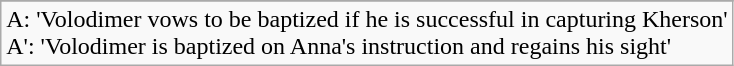<table class="wikitable">
<tr>
</tr>
<tr>
<td>A: 'Volodimer vows to be baptized if he is successful in capturing Kherson'<br>A': 'Volodimer is baptized on Anna's instruction and regains his sight'</td>
</tr>
</table>
